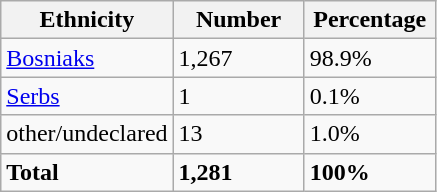<table class="wikitable">
<tr>
<th width="100px">Ethnicity</th>
<th width="80px">Number</th>
<th width="80px">Percentage</th>
</tr>
<tr>
<td><a href='#'>Bosniaks</a></td>
<td>1,267</td>
<td>98.9%</td>
</tr>
<tr>
<td><a href='#'>Serbs</a></td>
<td>1</td>
<td>0.1%</td>
</tr>
<tr>
<td>other/undeclared</td>
<td>13</td>
<td>1.0%</td>
</tr>
<tr>
<td><strong>Total</strong></td>
<td><strong>1,281</strong></td>
<td><strong>100%</strong></td>
</tr>
</table>
